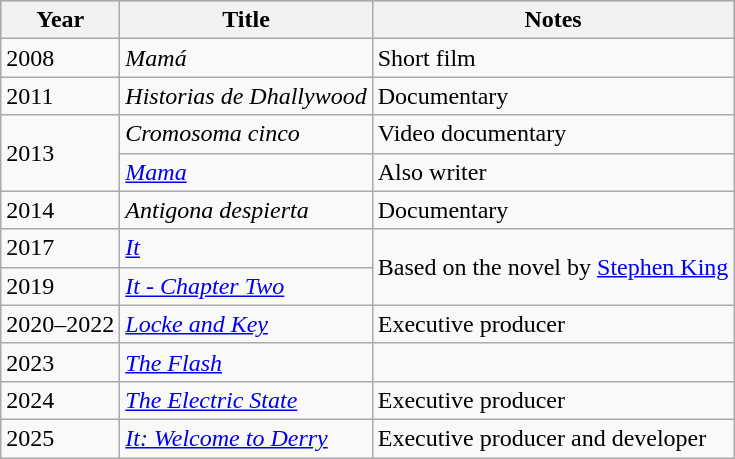<table class="wikitable">
<tr style="background:#b0c4de; text-align:center;">
<th>Year</th>
<th>Title</th>
<th>Notes</th>
</tr>
<tr>
<td>2008</td>
<td><em>Mamá</em></td>
<td>Short film</td>
</tr>
<tr>
<td>2011</td>
<td><em>Historias de Dhallywood</em></td>
<td>Documentary</td>
</tr>
<tr>
<td rowspan="2">2013</td>
<td><em>Cromosoma cinco</em></td>
<td>Video documentary</td>
</tr>
<tr>
<td><em><a href='#'>Mama</a></em></td>
<td>Also writer</td>
</tr>
<tr>
<td>2014</td>
<td><em>Antigona despierta</em></td>
<td>Documentary</td>
</tr>
<tr>
<td>2017</td>
<td><em><a href='#'>It</a></em></td>
<td rowspan=2>Based on the novel by <a href='#'>Stephen King</a></td>
</tr>
<tr>
<td>2019</td>
<td><em><a href='#'>It - Chapter Two</a></em></td>
</tr>
<tr>
<td>2020–2022</td>
<td><em><a href='#'>Locke and Key</a></em></td>
<td>Executive producer</td>
</tr>
<tr>
<td>2023</td>
<td><em><a href='#'>The Flash</a></em></td>
<td></td>
</tr>
<tr>
<td>2024</td>
<td><em><a href='#'>The Electric State</a></em></td>
<td>Executive producer</td>
</tr>
<tr>
<td>2025</td>
<td><em><a href='#'>It: Welcome to Derry</a></em></td>
<td>Executive producer and developer</td>
</tr>
</table>
